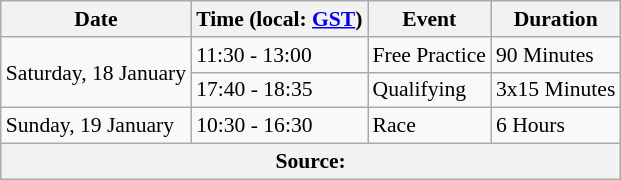<table class="wikitable" style="font-size: 90%;">
<tr>
<th>Date</th>
<th>Time (local: <a href='#'>GST</a>)</th>
<th>Event</th>
<th>Duration</th>
</tr>
<tr>
<td rowspan="2">Saturday, 18 January</td>
<td>11:30 - 13:00</td>
<td>Free Practice</td>
<td>90 Minutes</td>
</tr>
<tr>
<td>17:40 - 18:35</td>
<td>Qualifying</td>
<td>3x15 Minutes</td>
</tr>
<tr>
<td>Sunday, 19 January</td>
<td>10:30 - 16:30</td>
<td>Race</td>
<td>6 Hours</td>
</tr>
<tr>
<th colspan="4">Source:</th>
</tr>
</table>
